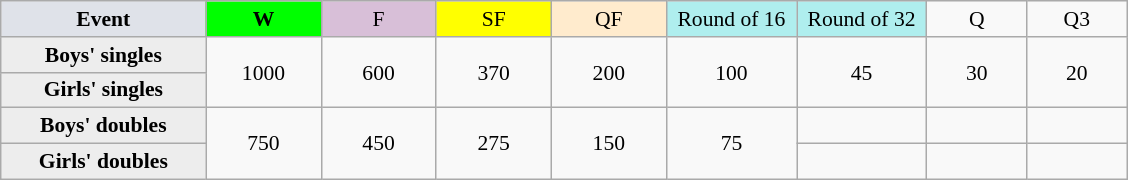<table class=wikitable style="font-size:90%; text-align:center">
<tr>
<th style="width:130px; background:#dfe2e9;">Event</th>
<th style="width:70px; background:lime;">W</th>
<td style="width:70px; background:thistle;">F</td>
<td style="width:70px; background:#ff0;">SF</td>
<td style="width:70px; background:#ffebcd;">QF</td>
<td style="width:80px; background:#afeeee;">Round of 16</td>
<td style="width:80px; background:#afeeee;">Round of 32</td>
<td style="width:60px;">Q</td>
<td style="width:60px;">Q3</td>
</tr>
<tr>
<th style="background:#ededed;">Boys' singles</th>
<td rowspan=2>1000</td>
<td rowspan=2>600</td>
<td rowspan=2>370</td>
<td rowspan=2>200</td>
<td rowspan=2>100</td>
<td rowspan=2>45</td>
<td rowspan=2>30</td>
<td rowspan=2>20</td>
</tr>
<tr>
<th style="background:#ededed;">Girls' singles</th>
</tr>
<tr>
<th style="background:#ededed;">Boys' doubles</th>
<td rowspan=2>750</td>
<td rowspan=2>450</td>
<td rowspan=2>275</td>
<td rowspan=2>150</td>
<td rowspan=2>75</td>
<td></td>
<td></td>
<td></td>
</tr>
<tr>
<th style="background:#ededed;">Girls' doubles</th>
<td></td>
<td></td>
<td></td>
</tr>
</table>
